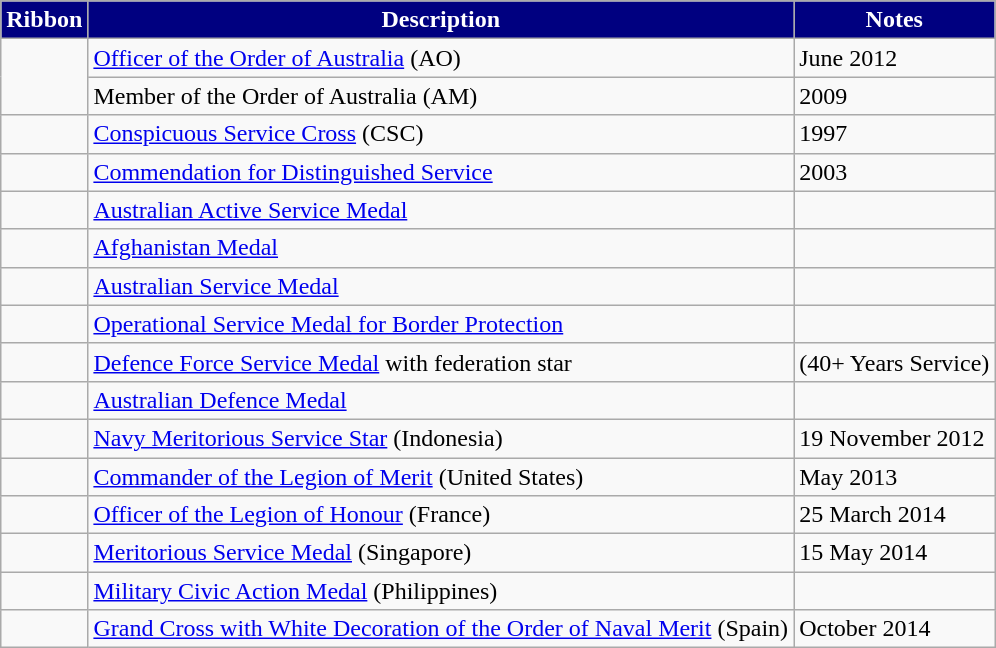<table class="wikitable">
<tr style="background:Navy;color:White" align="center">
<td><strong>Ribbon</strong></td>
<td><strong>Description</strong></td>
<td><strong>Notes</strong></td>
</tr>
<tr>
<td rowspan=2></td>
<td><a href='#'>Officer of the Order of Australia</a> (AO)</td>
<td>June 2012</td>
</tr>
<tr>
<td>Member of the Order of Australia (AM)</td>
<td>2009 </td>
</tr>
<tr>
<td></td>
<td><a href='#'>Conspicuous Service Cross</a> (CSC)</td>
<td>1997 </td>
</tr>
<tr>
<td></td>
<td><a href='#'>Commendation for Distinguished Service</a></td>
<td>2003 </td>
</tr>
<tr>
<td></td>
<td><a href='#'>Australian Active Service Medal</a></td>
<td></td>
</tr>
<tr>
<td></td>
<td><a href='#'>Afghanistan Medal</a></td>
<td></td>
</tr>
<tr>
<td></td>
<td><a href='#'>Australian Service Medal</a></td>
<td></td>
</tr>
<tr>
<td></td>
<td><a href='#'>Operational Service Medal for Border Protection</a></td>
<td></td>
</tr>
<tr>
<td></td>
<td><a href='#'>Defence Force Service Medal</a> with federation star</td>
<td>(40+ Years Service)</td>
</tr>
<tr>
<td></td>
<td><a href='#'>Australian Defence Medal</a></td>
<td></td>
</tr>
<tr>
<td></td>
<td><a href='#'>Navy Meritorious Service Star</a> (Indonesia)</td>
<td>19 November 2012</td>
</tr>
<tr>
<td></td>
<td><a href='#'>Commander of the Legion of Merit</a> (United States)</td>
<td>May 2013</td>
</tr>
<tr>
<td></td>
<td><a href='#'>Officer of the Legion of Honour</a> (France)</td>
<td>25 March 2014</td>
</tr>
<tr>
<td></td>
<td><a href='#'>Meritorious Service Medal</a> (Singapore)</td>
<td>15 May 2014</td>
</tr>
<tr>
<td></td>
<td><a href='#'>Military Civic Action Medal</a> (Philippines)</td>
<td></td>
</tr>
<tr>
<td></td>
<td><a href='#'>Grand Cross with White Decoration of the Order of Naval Merit</a> (Spain)</td>
<td>October 2014</td>
</tr>
</table>
